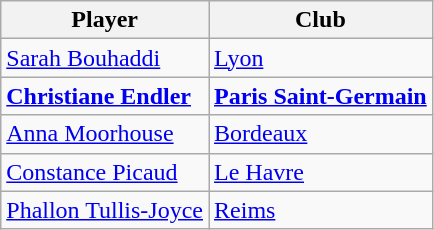<table class="wikitable">
<tr>
<th>Player</th>
<th>Club</th>
</tr>
<tr>
<td> <a href='#'>Sarah Bouhaddi</a></td>
<td><a href='#'>Lyon</a></td>
</tr>
<tr>
<td> <strong><a href='#'>Christiane Endler</a></strong></td>
<td><strong><a href='#'>Paris Saint-Germain</a></strong></td>
</tr>
<tr>
<td> <a href='#'>Anna Moorhouse</a></td>
<td><a href='#'>Bordeaux</a></td>
</tr>
<tr>
<td> <a href='#'>Constance Picaud</a></td>
<td><a href='#'>Le Havre</a></td>
</tr>
<tr>
<td> <a href='#'>Phallon Tullis-Joyce</a></td>
<td><a href='#'>Reims</a></td>
</tr>
</table>
